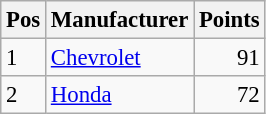<table class="wikitable" style="font-size: 95%;">
<tr>
<th>Pos</th>
<th>Manufacturer</th>
<th>Points</th>
</tr>
<tr>
<td>1</td>
<td> <a href='#'>Chevrolet</a></td>
<td align="right">91</td>
</tr>
<tr>
<td>2</td>
<td> <a href='#'>Honda</a></td>
<td align="right">72</td>
</tr>
</table>
